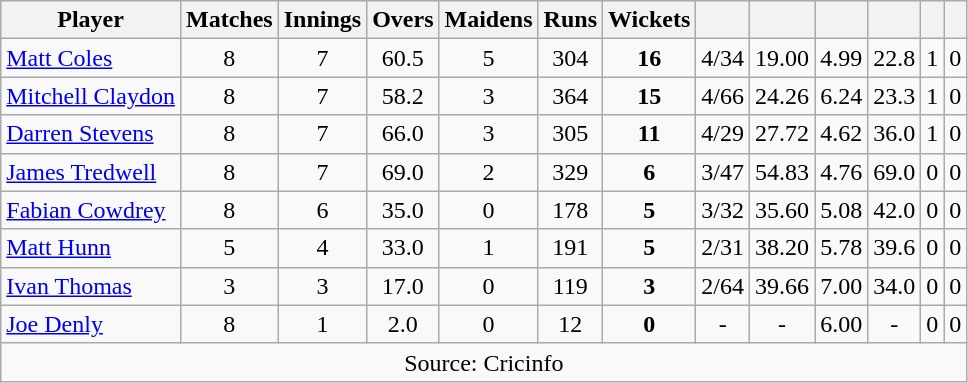<table class="wikitable" style="text-align:center">
<tr>
<th>Player</th>
<th>Matches</th>
<th>Innings</th>
<th>Overs</th>
<th>Maidens</th>
<th>Runs</th>
<th>Wickets</th>
<th></th>
<th></th>
<th></th>
<th></th>
<th></th>
<th></th>
</tr>
<tr>
<td align="left"><a href='#'>Matt Coles</a></td>
<td>8</td>
<td>7</td>
<td>60.5</td>
<td>5</td>
<td>304</td>
<td><strong>16</strong></td>
<td>4/34</td>
<td>19.00</td>
<td>4.99</td>
<td>22.8</td>
<td>1</td>
<td>0</td>
</tr>
<tr>
<td align="left"><a href='#'>Mitchell Claydon</a></td>
<td>8</td>
<td>7</td>
<td>58.2</td>
<td>3</td>
<td>364</td>
<td><strong>15</strong></td>
<td>4/66</td>
<td>24.26</td>
<td>6.24</td>
<td>23.3</td>
<td>1</td>
<td>0</td>
</tr>
<tr>
<td align="left"><a href='#'>Darren Stevens</a></td>
<td>8</td>
<td>7</td>
<td>66.0</td>
<td>3</td>
<td>305</td>
<td><strong>11</strong></td>
<td>4/29</td>
<td>27.72</td>
<td>4.62</td>
<td>36.0</td>
<td>1</td>
<td>0</td>
</tr>
<tr>
<td align="left"><a href='#'>James Tredwell</a></td>
<td>8</td>
<td>7</td>
<td>69.0</td>
<td>2</td>
<td>329</td>
<td><strong>6</strong></td>
<td>3/47</td>
<td>54.83</td>
<td>4.76</td>
<td>69.0</td>
<td>0</td>
<td>0</td>
</tr>
<tr>
<td align="left"><a href='#'>Fabian Cowdrey</a></td>
<td>8</td>
<td>6</td>
<td>35.0</td>
<td>0</td>
<td>178</td>
<td><strong>5</strong></td>
<td>3/32</td>
<td>35.60</td>
<td>5.08</td>
<td>42.0</td>
<td>0</td>
<td>0</td>
</tr>
<tr>
<td align="left"><a href='#'>Matt Hunn</a></td>
<td>5</td>
<td>4</td>
<td>33.0</td>
<td>1</td>
<td>191</td>
<td><strong>5</strong></td>
<td>2/31</td>
<td>38.20</td>
<td>5.78</td>
<td>39.6</td>
<td>0</td>
<td>0</td>
</tr>
<tr>
<td align="left"><a href='#'>Ivan Thomas</a></td>
<td>3</td>
<td>3</td>
<td>17.0</td>
<td>0</td>
<td>119</td>
<td><strong>3</strong></td>
<td>2/64</td>
<td>39.66</td>
<td>7.00</td>
<td>34.0</td>
<td>0</td>
<td>0</td>
</tr>
<tr>
<td align="left"><a href='#'>Joe Denly</a></td>
<td>8</td>
<td>1</td>
<td>2.0</td>
<td>0</td>
<td>12</td>
<td><strong>0</strong></td>
<td>-</td>
<td>-</td>
<td>6.00</td>
<td>-</td>
<td>0</td>
<td>0</td>
</tr>
<tr>
<td colspan="14">Source: Cricinfo</td>
</tr>
</table>
